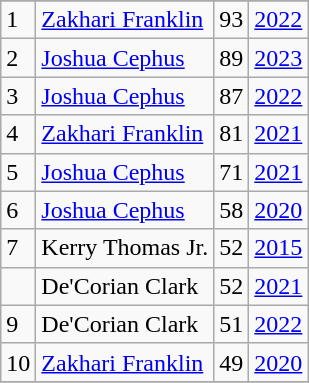<table class="wikitable">
<tr>
</tr>
<tr>
<td>1</td>
<td><a href='#'>Zakhari Franklin</a></td>
<td>93</td>
<td><a href='#'>2022</a></td>
</tr>
<tr>
<td>2</td>
<td><a href='#'>Joshua Cephus</a></td>
<td>89</td>
<td><a href='#'>2023</a></td>
</tr>
<tr>
<td>3</td>
<td><a href='#'>Joshua Cephus</a></td>
<td>87</td>
<td><a href='#'>2022</a></td>
</tr>
<tr>
<td>4</td>
<td><a href='#'>Zakhari Franklin</a></td>
<td>81</td>
<td><a href='#'>2021</a></td>
</tr>
<tr>
<td>5</td>
<td><a href='#'>Joshua Cephus</a></td>
<td>71</td>
<td><a href='#'>2021</a></td>
</tr>
<tr>
<td>6</td>
<td><a href='#'>Joshua Cephus</a></td>
<td>58</td>
<td><a href='#'>2020</a></td>
</tr>
<tr>
<td>7</td>
<td>Kerry Thomas Jr.</td>
<td>52</td>
<td><a href='#'>2015</a></td>
</tr>
<tr>
<td></td>
<td>De'Corian Clark</td>
<td>52</td>
<td><a href='#'>2021</a></td>
</tr>
<tr>
<td>9</td>
<td>De'Corian Clark</td>
<td>51</td>
<td><a href='#'>2022</a></td>
</tr>
<tr>
<td>10</td>
<td><a href='#'>Zakhari Franklin</a></td>
<td>49</td>
<td><a href='#'>2020</a></td>
</tr>
<tr>
</tr>
</table>
